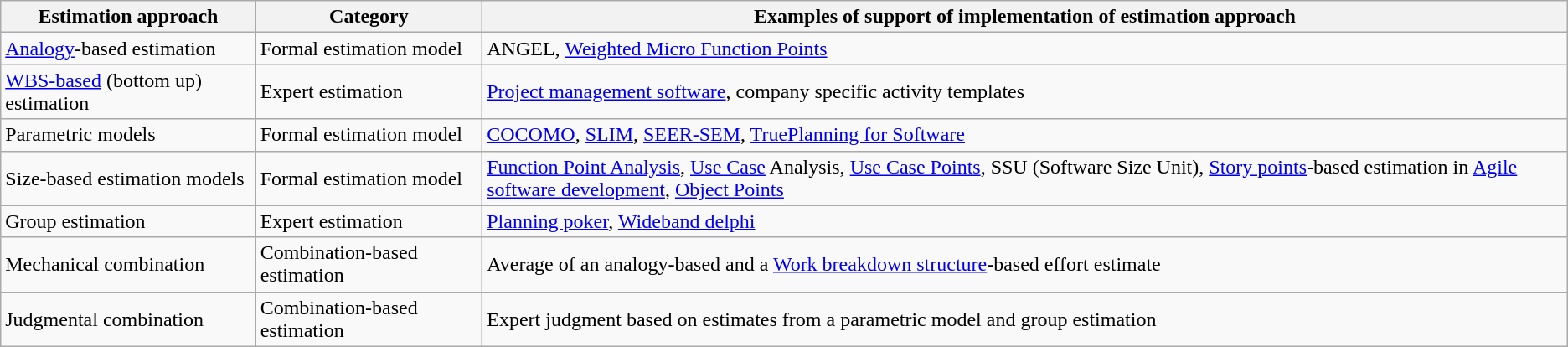<table class="wikitable">
<tr>
<th>Estimation approach</th>
<th>Category</th>
<th>Examples of support of implementation of estimation approach</th>
</tr>
<tr>
<td><a href='#'>Analogy</a>-based estimation</td>
<td>Formal estimation model</td>
<td>ANGEL, <a href='#'>Weighted Micro Function Points</a></td>
</tr>
<tr>
<td><a href='#'>WBS-based</a> (bottom up) estimation</td>
<td>Expert estimation</td>
<td><a href='#'>Project management software</a>, company specific activity templates</td>
</tr>
<tr>
<td>Parametric models</td>
<td>Formal estimation model</td>
<td><a href='#'>COCOMO</a>, <a href='#'>SLIM</a>, <a href='#'>SEER-SEM</a>, <a href='#'>TruePlanning for Software</a></td>
</tr>
<tr>
<td>Size-based estimation models</td>
<td>Formal estimation model</td>
<td><a href='#'>Function Point Analysis</a>, <a href='#'>Use Case</a> Analysis, <a href='#'>Use Case Points</a>, SSU (Software Size Unit), <a href='#'>Story points</a>-based estimation in <a href='#'>Agile software development</a>, <a href='#'>Object Points</a></td>
</tr>
<tr>
<td>Group estimation</td>
<td>Expert estimation</td>
<td><a href='#'>Planning poker</a>, <a href='#'>Wideband delphi</a></td>
</tr>
<tr>
<td>Mechanical combination</td>
<td>Combination-based estimation</td>
<td>Average of an analogy-based and a <a href='#'>Work breakdown structure</a>-based effort estimate</td>
</tr>
<tr>
<td>Judgmental combination</td>
<td>Combination-based estimation</td>
<td>Expert judgment based on estimates from a parametric model and group estimation</td>
</tr>
</table>
